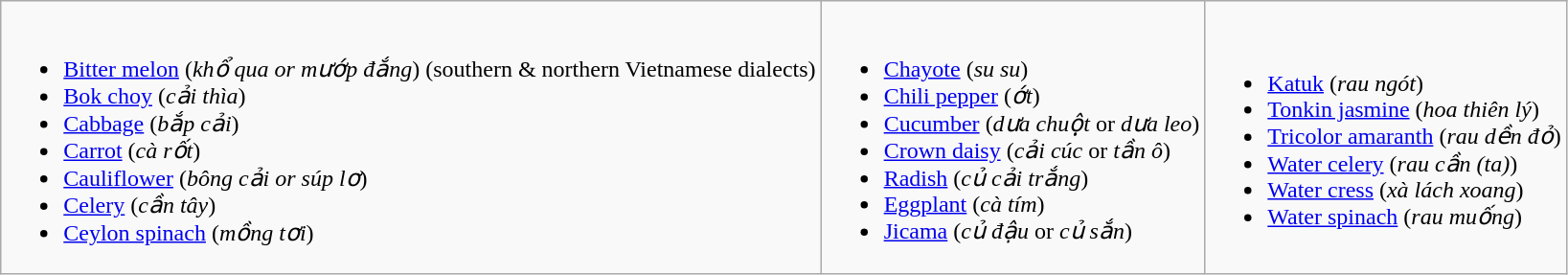<table class="wikitable">
<tr>
<td><br><ul><li><a href='#'>Bitter melon</a> (<em>khổ qua or mướp đắng</em>) (southern & northern Vietnamese dialects)</li><li><a href='#'>Bok choy</a> (<em>cải thìa</em>)</li><li><a href='#'>Cabbage</a> (<em>bắp cải</em>)</li><li><a href='#'>Carrot</a> (<em>cà rốt</em>)</li><li><a href='#'>Cauliflower</a> (<em>bông cải or súp lơ</em>)</li><li><a href='#'>Celery</a> (<em>cần tây</em>)</li><li><a href='#'>Ceylon spinach</a> (<em>mồng tơi</em>)</li></ul></td>
<td><br><ul><li><a href='#'>Chayote</a> (<em>su su</em>)</li><li><a href='#'>Chili pepper</a> (<em>ớt</em>)</li><li><a href='#'>Cucumber</a> (<em>dưa chuột</em> or <em>dưa leo</em>)</li><li><a href='#'>Crown daisy</a> (<em>cải cúc</em> or <em>tần ô</em>)</li><li><a href='#'>Radish</a> (<em>củ cải trắng</em>)</li><li><a href='#'>Eggplant</a> (<em>cà tím</em>)</li><li><a href='#'>Jicama</a> (<em>củ đậu</em> or <em>củ sắn</em>)</li></ul></td>
<td><br><ul><li><a href='#'>Katuk</a> (<em>rau ngót</em>)</li><li><a href='#'>Tonkin jasmine</a> (<em>hoa thiên lý</em>)</li><li><a href='#'>Tricolor amaranth</a> (<em>rau dền đỏ</em>)</li><li><a href='#'>Water celery</a> (<em>rau cần (ta)</em>)</li><li><a href='#'>Water cress</a> (<em>xà lách xoang</em>)</li><li><a href='#'>Water spinach</a> (<em>rau muống</em>)</li></ul></td>
</tr>
</table>
